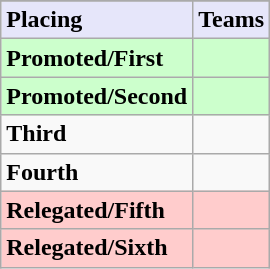<table class=wikitable>
<tr>
</tr>
<tr style="background: #E6E6FA;">
<td><strong>Placing</strong></td>
<td colspan="4" style="text-align:center"><strong>Teams</strong></td>
</tr>
<tr style="background: #ccffcc;">
<td><strong>Promoted/First</strong></td>
<td colspan=2><strong></strong></td>
</tr>
<tr style="background: #ccffcc;">
<td><strong>Promoted/Second</strong></td>
<td colspan=2><strong></strong></td>
</tr>
<tr>
<td><strong>Third</strong></td>
<td colspan=2></td>
</tr>
<tr>
<td><strong>Fourth</strong></td>
<td colspan=2></td>
</tr>
<tr style="background: #ffcccc;">
<td><strong>Relegated/Fifth</strong></td>
<td colspan=2><em></em></td>
</tr>
<tr style="background: #ffcccc;">
<td><strong>Relegated/Sixth</strong></td>
<td colspan=2><em></em></td>
</tr>
</table>
